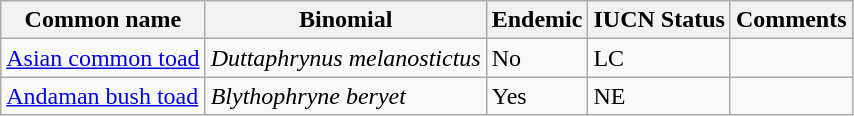<table class="wikitable">
<tr>
<th>Common name</th>
<th>Binomial</th>
<th>Endemic</th>
<th>IUCN Status</th>
<th>Comments</th>
</tr>
<tr>
<td><a href='#'>Asian common toad</a></td>
<td><em>Duttaphrynus melanostictus</em></td>
<td>No</td>
<td>LC</td>
<td></td>
</tr>
<tr>
<td><a href='#'>Andaman bush toad</a></td>
<td><em>Blythophryne beryet</em></td>
<td>Yes</td>
<td>NE</td>
<td></td>
</tr>
</table>
